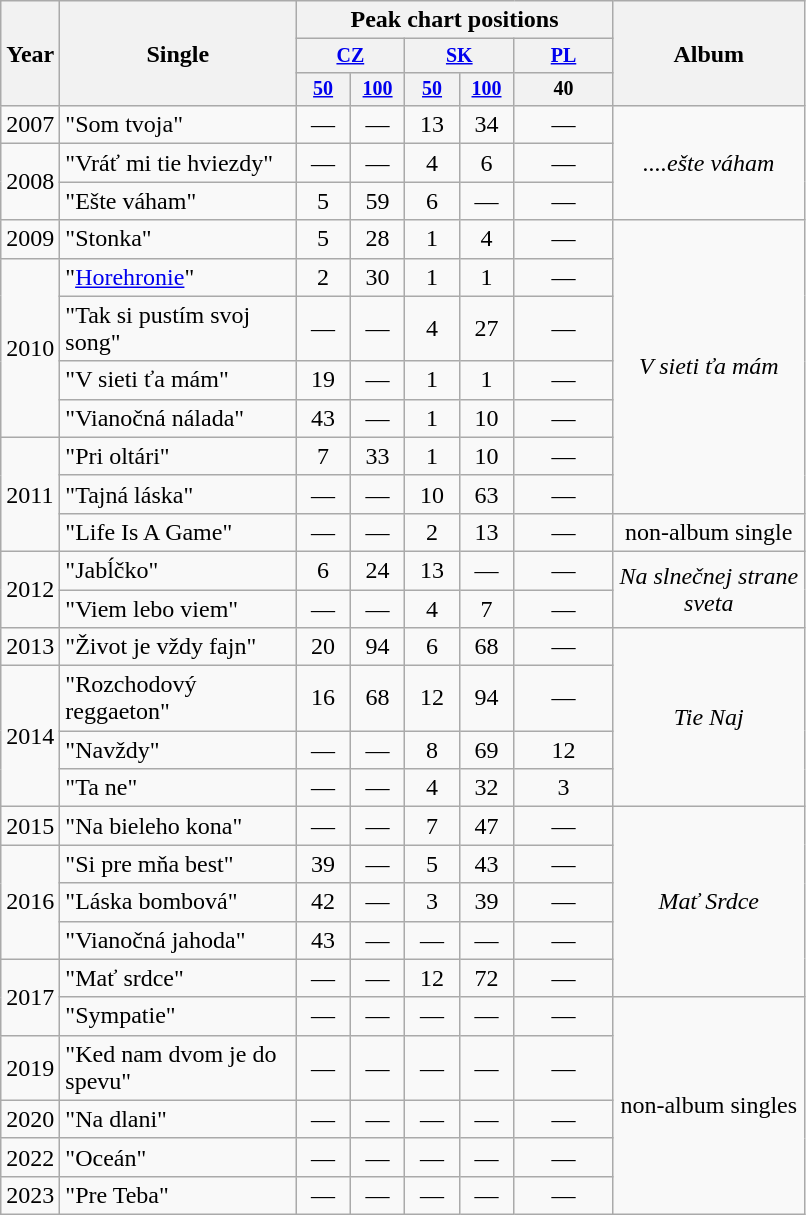<table class="wikitable">
<tr>
<th rowspan="3" width="30">Year</th>
<th rowspan="3" width="150">Single</th>
<th colspan="5" width="120">Peak chart positions</th>
<th rowspan="3" width="120">Album</th>
</tr>
<tr style="font-size:smaller;">
<th colspan="2" width="60"><a href='#'>CZ</a></th>
<th colspan="2" width="60"><a href='#'>SK</a></th>
<th colspan="1" width="60"><a href='#'>PL</a></th>
</tr>
<tr style="font-size:smaller;">
<th width="30"><a href='#'>50</a></th>
<th width="30"><a href='#'>100</a></th>
<th width="30"><a href='#'>50</a></th>
<th width="30"><a href='#'>100</a></th>
<th width="30">40</th>
</tr>
<tr 34>
<td ro1wspan="1">2007</td>
<td>"Som tvoja"</td>
<td align="center">—</td>
<td align="center">—</td>
<td align="center">13</td>
<td align="center">34</td>
<td align="center">—</td>
<td rowspan="3" align="center"><em>....ešte váham</em></td>
</tr>
<tr rf>
<td rowspan="2" rowvspan="3">2008</td>
<td>"Vráť mi tie hviezdy"</td>
<td align="center">—</td>
<td align="center">—</td>
<td align="center">4</td>
<td align="center">6</td>
<td align="center">—</td>
</tr>
<tr>
<td>"Ešte váham"</td>
<td align="center">5</td>
<td align="center">59</td>
<td align="center">6</td>
<td align="center">—</td>
<td align="center">—</td>
</tr>
<tr>
<td rowspan="1">2009</td>
<td>"Stonka"</td>
<td align="center">5</td>
<td align="center">28</td>
<td align="center">1</td>
<td align="center">4</td>
<td align="center">—</td>
<td rowspan="7" align="center"><em>V sieti ťa mám</em></td>
</tr>
<tr>
<td rowspan="4">2010</td>
<td>"<a href='#'>Horehronie</a>"</td>
<td align="center">2</td>
<td align="center">30</td>
<td align="center">1</td>
<td align="center">1</td>
<td align="center">—</td>
</tr>
<tr>
<td>"Tak si pustím svoj song"</td>
<td align="center">—</td>
<td align="center">—</td>
<td align="center">4</td>
<td align="center">27</td>
<td align="center">—</td>
</tr>
<tr>
<td>"V sieti ťa mám"</td>
<td align="center">19</td>
<td align="center">—</td>
<td align="center">1</td>
<td align="center">1</td>
<td align="center">—</td>
</tr>
<tr>
<td>"Vianočná nálada"</td>
<td align="center">43</td>
<td align="center">—</td>
<td align="center">1</td>
<td align="center">10</td>
<td align="center">—</td>
</tr>
<tr>
<td rowspan="3">2011</td>
<td>"Pri oltári"</td>
<td align="center">7</td>
<td align="center">33</td>
<td align="center">1</td>
<td align="center">10</td>
<td align="center">—</td>
</tr>
<tr>
<td>"Tajná láska"</td>
<td align="center">—</td>
<td align="center">—</td>
<td align="center">10</td>
<td align="center">63</td>
<td align="center">—</td>
</tr>
<tr>
<td>"Life Is A Game"</td>
<td align="center">—</td>
<td align="center">—</td>
<td align="center">2</td>
<td align="center">13</td>
<td align="center">—</td>
<td rowspan="1" align="center">non-album single</td>
</tr>
<tr>
<td rowspan="2">2012</td>
<td>"Jabĺčko"</td>
<td align="center">6</td>
<td align="center">24</td>
<td align="center">13</td>
<td align="center">—</td>
<td align="center">—</td>
<td rowspan="2" align="center"><em>Na slnečnej strane sveta</em></td>
</tr>
<tr>
<td>"Viem lebo viem"</td>
<td align="center">—</td>
<td align="center">—</td>
<td align="center">4</td>
<td align="center">7</td>
<td align="center">—</td>
</tr>
<tr>
<td>2013</td>
<td>"Život je vždy fajn"</td>
<td align="center">20</td>
<td align="center">94</td>
<td align="center">6</td>
<td align="center">68</td>
<td align="center">—</td>
<td rowspan="4" align="center"><em>Tie Naj</em></td>
</tr>
<tr>
<td rowspan="3">2014</td>
<td>"Rozchodový reggaeton"</td>
<td align="center">16</td>
<td align="center">68</td>
<td align="center">12</td>
<td align="center">94</td>
<td align="center">—</td>
</tr>
<tr>
<td>"Navždy"</td>
<td align="center">—</td>
<td align="center">—</td>
<td align="center">8</td>
<td align="center">69</td>
<td align="center">12</td>
</tr>
<tr>
<td>"Ta ne"</td>
<td align="center">—</td>
<td align="center">—</td>
<td align="center">4</td>
<td align="center">32</td>
<td align="center">3</td>
</tr>
<tr>
<td>2015</td>
<td>"Na bieleho kona"</td>
<td align="center">—</td>
<td align="center">—</td>
<td align="center">7</td>
<td align="center">47</td>
<td align="center">—</td>
<td rowspan="5" align="center"><em>Mať Srdce</em></td>
</tr>
<tr>
<td rowspan="3">2016</td>
<td>"Si pre mňa best"</td>
<td align="center">39</td>
<td align="center">—</td>
<td align="center">5</td>
<td align="center">43</td>
<td align="center">—</td>
</tr>
<tr>
<td>"Láska bombová"</td>
<td align="center">42</td>
<td align="center">—</td>
<td align="center">3</td>
<td align="center">39</td>
<td align="center">—</td>
</tr>
<tr>
<td>"Vianočná jahoda"</td>
<td align="center">43</td>
<td align="center">—</td>
<td align="center">—</td>
<td align="center">—</td>
<td align="center">—</td>
</tr>
<tr>
<td rowspan="2">2017</td>
<td>"Mať srdce"</td>
<td align="center">—</td>
<td align="center">—</td>
<td align="center">12</td>
<td align="center">72</td>
<td align="center">—</td>
</tr>
<tr>
<td>"Sympatie"</td>
<td align="center">—</td>
<td align="center">—</td>
<td align="center">—</td>
<td align="center">—</td>
<td align="center">—</td>
<td rowspan="5" align="center">non-album singles</td>
</tr>
<tr>
<td>2019</td>
<td>"Ked nam dvom je do spevu"</td>
<td align="center">—</td>
<td align="center">—</td>
<td align="center">—</td>
<td align="center">—</td>
<td align="center">—</td>
</tr>
<tr>
<td>2020</td>
<td>"Na dlani"</td>
<td align="center">—</td>
<td align="center">—</td>
<td align="center">—</td>
<td align="center">—</td>
<td align="center">—</td>
</tr>
<tr>
<td>2022</td>
<td>"Oceán"</td>
<td align="center">—</td>
<td align="center">—</td>
<td align="center">—</td>
<td align="center">—</td>
<td align="center">—</td>
</tr>
<tr>
<td>2023</td>
<td>"Pre Teba"</td>
<td align="center">—</td>
<td align="center">—</td>
<td align="center">—</td>
<td align="center">—</td>
<td align="center">—</td>
</tr>
</table>
